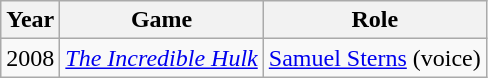<table class="wikitable">
<tr>
<th>Year</th>
<th>Game</th>
<th>Role</th>
</tr>
<tr>
<td>2008</td>
<td><em><a href='#'>The Incredible Hulk</a></em></td>
<td><a href='#'>Samuel Sterns</a> (voice)</td>
</tr>
</table>
